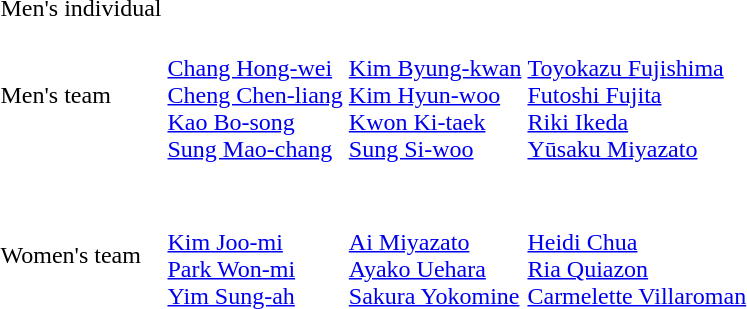<table>
<tr>
<td>Men's individual<br></td>
<td></td>
<td></td>
<td></td>
</tr>
<tr>
<td>Men's team<br></td>
<td><br><a href='#'>Chang Hong-wei</a><br><a href='#'>Cheng Chen-liang</a><br><a href='#'>Kao Bo-song</a><br><a href='#'>Sung Mao-chang</a></td>
<td><br><a href='#'>Kim Byung-kwan</a><br><a href='#'>Kim Hyun-woo</a><br><a href='#'>Kwon Ki-taek</a><br><a href='#'>Sung Si-woo</a></td>
<td><br><a href='#'>Toyokazu Fujishima</a><br><a href='#'>Futoshi Fujita</a><br><a href='#'>Riki Ikeda</a><br><a href='#'>Yūsaku Miyazato</a></td>
</tr>
<tr>
<td><br></td>
<td></td>
<td></td>
<td></td>
</tr>
<tr>
<td>Women's team<br></td>
<td><br><a href='#'>Kim Joo-mi</a><br><a href='#'>Park Won-mi</a><br><a href='#'>Yim Sung-ah</a></td>
<td><br><a href='#'>Ai Miyazato</a><br><a href='#'>Ayako Uehara</a><br><a href='#'>Sakura Yokomine</a></td>
<td><br><a href='#'>Heidi Chua</a><br><a href='#'>Ria Quiazon</a><br><a href='#'>Carmelette Villaroman</a></td>
</tr>
</table>
